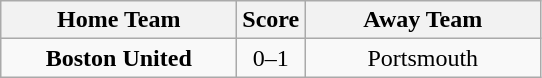<table class="wikitable" style="text-align:center">
<tr>
<th width=150>Home Team</th>
<th width=20>Score</th>
<th width=150>Away Team</th>
</tr>
<tr>
<td><strong>Boston United</strong></td>
<td>0–1</td>
<td>Portsmouth</td>
</tr>
</table>
